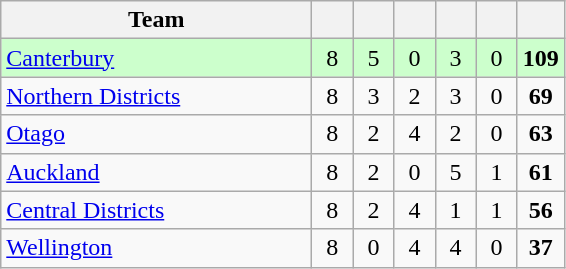<table class="wikitable" style="text-align:center">
<tr>
<th style="width:200px">Team</th>
<th width="20"></th>
<th width="20"></th>
<th width="20"></th>
<th width="20"></th>
<th width="20"></th>
<th width="20"></th>
</tr>
<tr style="background:#cfc">
<td style="text-align:left;"><a href='#'>Canterbury</a></td>
<td>8</td>
<td>5</td>
<td>0</td>
<td>3</td>
<td>0</td>
<td><strong>109</strong></td>
</tr>
<tr>
<td style="text-align:left;"><a href='#'>Northern Districts</a></td>
<td>8</td>
<td>3</td>
<td>2</td>
<td>3</td>
<td>0</td>
<td><strong>69</strong></td>
</tr>
<tr>
<td style="text-align:left;"><a href='#'>Otago</a></td>
<td>8</td>
<td>2</td>
<td>4</td>
<td>2</td>
<td>0</td>
<td><strong>63</strong></td>
</tr>
<tr>
<td style="text-align:left;"><a href='#'>Auckland</a></td>
<td>8</td>
<td>2</td>
<td>0</td>
<td>5</td>
<td>1</td>
<td><strong>61</strong></td>
</tr>
<tr>
<td style="text-align:left;"><a href='#'>Central Districts</a></td>
<td>8</td>
<td>2</td>
<td>4</td>
<td>1</td>
<td>1</td>
<td><strong>56</strong></td>
</tr>
<tr>
<td style="text-align:left;"><a href='#'>Wellington</a></td>
<td>8</td>
<td>0</td>
<td>4</td>
<td>4</td>
<td>0</td>
<td><strong>37</strong></td>
</tr>
</table>
